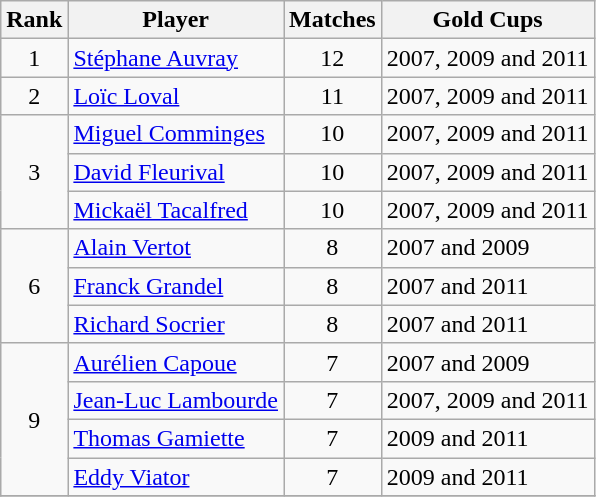<table class="wikitable" style="text-align: left;">
<tr>
<th>Rank</th>
<th>Player</th>
<th>Matches</th>
<th>Gold Cups</th>
</tr>
<tr>
<td align=center>1</td>
<td><a href='#'>Stéphane Auvray</a></td>
<td align=center>12</td>
<td>2007, 2009 and 2011</td>
</tr>
<tr>
<td align=center>2</td>
<td><a href='#'>Loïc Loval</a></td>
<td align=center>11</td>
<td>2007, 2009 and 2011</td>
</tr>
<tr>
<td rowspan=3 align=center>3</td>
<td><a href='#'>Miguel Comminges</a></td>
<td align=center>10</td>
<td>2007, 2009 and 2011</td>
</tr>
<tr>
<td><a href='#'>David Fleurival</a></td>
<td align=center>10</td>
<td>2007, 2009 and 2011</td>
</tr>
<tr>
<td><a href='#'>Mickaël Tacalfred</a></td>
<td align=center>10</td>
<td>2007, 2009 and 2011</td>
</tr>
<tr>
<td rowspan=3 align=center>6</td>
<td><a href='#'>Alain Vertot</a></td>
<td align=center>8</td>
<td>2007 and 2009</td>
</tr>
<tr>
<td><a href='#'>Franck Grandel</a></td>
<td align=center>8</td>
<td>2007 and 2011</td>
</tr>
<tr>
<td><a href='#'>Richard Socrier</a></td>
<td align=center>8</td>
<td>2007 and 2011</td>
</tr>
<tr>
<td rowspan=4 align=center>9</td>
<td><a href='#'>Aurélien Capoue</a></td>
<td align=center>7</td>
<td>2007 and 2009</td>
</tr>
<tr>
<td><a href='#'>Jean-Luc Lambourde</a></td>
<td align=center>7</td>
<td>2007, 2009 and 2011</td>
</tr>
<tr>
<td><a href='#'>Thomas Gamiette</a></td>
<td align=center>7</td>
<td>2009 and 2011</td>
</tr>
<tr>
<td><a href='#'>Eddy Viator</a></td>
<td align=center>7</td>
<td>2009 and 2011</td>
</tr>
<tr>
</tr>
</table>
